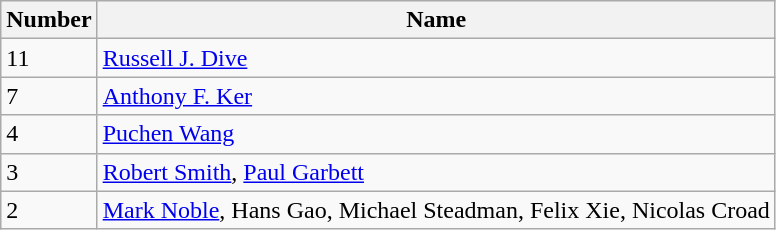<table class="wikitable">
<tr>
<th>Number</th>
<th>Name</th>
</tr>
<tr>
<td>11</td>
<td><a href='#'>Russell J. Dive</a></td>
</tr>
<tr>
<td>7</td>
<td><a href='#'>Anthony F. Ker</a></td>
</tr>
<tr>
<td>4</td>
<td><a href='#'>Puchen Wang</a></td>
</tr>
<tr>
<td>3</td>
<td><a href='#'>Robert Smith</a>, <a href='#'>Paul Garbett</a></td>
</tr>
<tr>
<td>2</td>
<td><a href='#'>Mark Noble</a>, Hans Gao, Michael Steadman, Felix Xie, Nicolas Croad</td>
</tr>
</table>
